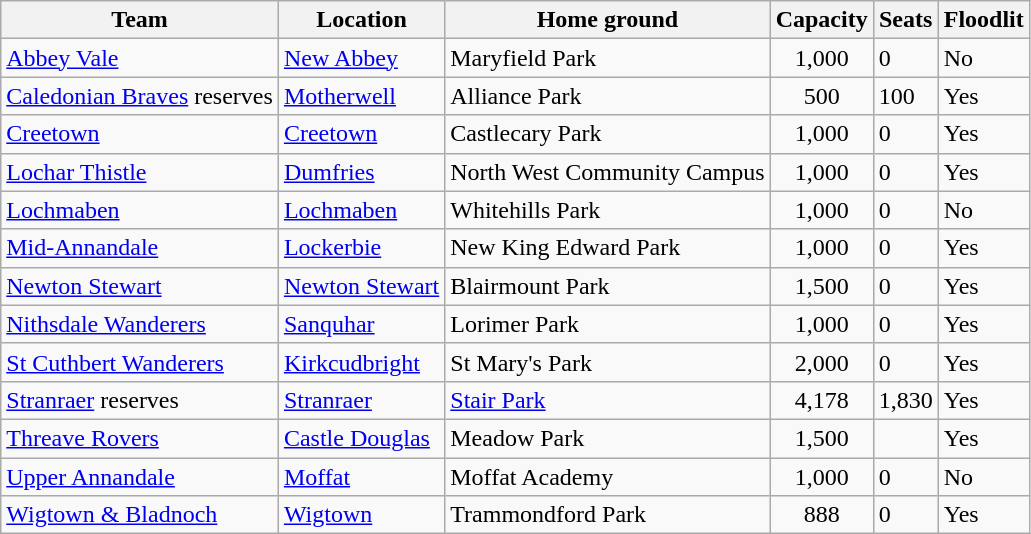<table class="wikitable sortable">
<tr>
<th>Team</th>
<th>Location</th>
<th>Home ground</th>
<th>Capacity</th>
<th>Seats</th>
<th>Floodlit</th>
</tr>
<tr>
<td><a href='#'>Abbey Vale</a></td>
<td><a href='#'>New Abbey</a></td>
<td>Maryfield Park</td>
<td align=center>1,000</td>
<td>0</td>
<td>No</td>
</tr>
<tr>
<td><a href='#'>Caledonian Braves</a> reserves</td>
<td><a href='#'>Motherwell</a></td>
<td>Alliance Park</td>
<td align=center>500</td>
<td>100</td>
<td>Yes</td>
</tr>
<tr>
<td><a href='#'>Creetown</a></td>
<td><a href='#'>Creetown</a></td>
<td>Castlecary Park</td>
<td align=center>1,000</td>
<td>0</td>
<td>Yes</td>
</tr>
<tr>
<td><a href='#'>Lochar Thistle</a></td>
<td><a href='#'>Dumfries</a></td>
<td>North West Community Campus</td>
<td align=center>1,000</td>
<td>0</td>
<td>Yes</td>
</tr>
<tr>
<td><a href='#'>Lochmaben</a></td>
<td><a href='#'>Lochmaben</a></td>
<td>Whitehills Park</td>
<td align=center>1,000</td>
<td>0</td>
<td>No</td>
</tr>
<tr>
<td><a href='#'>Mid-Annandale</a></td>
<td><a href='#'>Lockerbie</a></td>
<td>New King Edward Park</td>
<td align=center>1,000</td>
<td>0</td>
<td>Yes</td>
</tr>
<tr>
<td><a href='#'>Newton Stewart</a> </td>
<td><a href='#'>Newton Stewart</a></td>
<td>Blairmount Park</td>
<td align=center>1,500</td>
<td>0</td>
<td>Yes</td>
</tr>
<tr>
<td><a href='#'>Nithsdale Wanderers</a></td>
<td><a href='#'>Sanquhar</a></td>
<td>Lorimer Park</td>
<td align=center>1,000</td>
<td>0</td>
<td>Yes</td>
</tr>
<tr>
<td><a href='#'>St Cuthbert Wanderers</a> </td>
<td><a href='#'>Kirkcudbright</a></td>
<td>St Mary's Park</td>
<td align=center>2,000</td>
<td>0</td>
<td>Yes</td>
</tr>
<tr>
<td><a href='#'>Stranraer</a> reserves</td>
<td><a href='#'>Stranraer</a></td>
<td><a href='#'>Stair Park</a></td>
<td align=center>4,178</td>
<td>1,830</td>
<td>Yes</td>
</tr>
<tr>
<td><a href='#'>Threave Rovers</a> </td>
<td><a href='#'>Castle Douglas</a></td>
<td>Meadow Park</td>
<td align=center>1,500</td>
<td></td>
<td>Yes</td>
</tr>
<tr>
<td><a href='#'>Upper Annandale</a></td>
<td><a href='#'>Moffat</a></td>
<td>Moffat Academy</td>
<td align=center>1,000</td>
<td>0</td>
<td>No</td>
</tr>
<tr>
<td><a href='#'>Wigtown & Bladnoch</a> </td>
<td><a href='#'>Wigtown</a></td>
<td>Trammondford Park</td>
<td align=center>888</td>
<td>0</td>
<td>Yes</td>
</tr>
</table>
